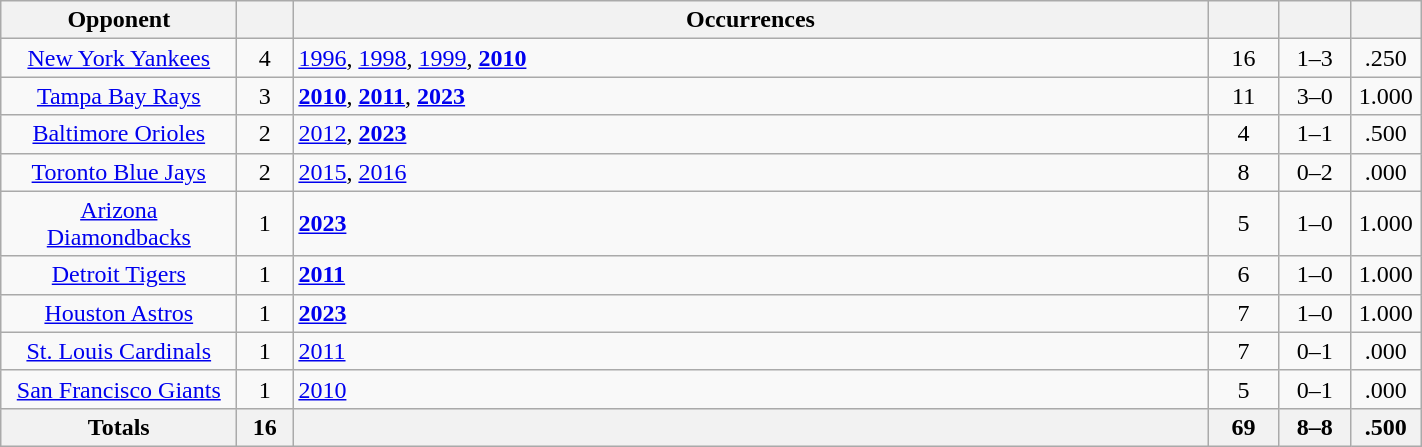<table class="wikitable sortable" style="text-align: center; width: 75%;">
<tr>
<th width="150">Opponent</th>
<th width="30"></th>
<th>Occurrences</th>
<th width="40"></th>
<th width="40"></th>
<th width="40"></th>
</tr>
<tr>
<td><a href='#'>New York Yankees</a></td>
<td>4</td>
<td align=left><a href='#'>1996</a>, <a href='#'>1998</a>, <a href='#'>1999</a>, <strong><a href='#'>2010</a></strong></td>
<td>16</td>
<td>1–3</td>
<td>.250</td>
</tr>
<tr>
<td><a href='#'>Tampa Bay Rays</a></td>
<td>3</td>
<td align=left><strong><a href='#'>2010</a></strong>, <strong><a href='#'>2011</a></strong>, <strong><a href='#'>2023</a></strong></td>
<td>11</td>
<td>3–0</td>
<td>1.000</td>
</tr>
<tr>
<td><a href='#'>Baltimore Orioles</a></td>
<td>2</td>
<td align=left><a href='#'>2012</a>, <strong><a href='#'>2023</a></strong></td>
<td>4</td>
<td>1–1</td>
<td>.500</td>
</tr>
<tr>
<td><a href='#'>Toronto Blue Jays</a></td>
<td>2</td>
<td align=left><a href='#'>2015</a>,  <a href='#'>2016</a></td>
<td>8</td>
<td>0–2</td>
<td>.000</td>
</tr>
<tr>
<td><a href='#'>Arizona Diamondbacks</a></td>
<td>1</td>
<td align=left><strong><a href='#'>2023</a></strong></td>
<td>5</td>
<td>1–0</td>
<td>1.000</td>
</tr>
<tr>
<td><a href='#'>Detroit Tigers</a></td>
<td>1</td>
<td align=left><strong><a href='#'>2011</a></strong></td>
<td>6</td>
<td>1–0</td>
<td>1.000</td>
</tr>
<tr>
<td><a href='#'>Houston Astros</a></td>
<td>1</td>
<td align=left><strong><a href='#'>2023</a></strong></td>
<td>7</td>
<td>1–0</td>
<td>1.000</td>
</tr>
<tr>
<td><a href='#'>St. Louis Cardinals</a></td>
<td>1</td>
<td align=left><a href='#'>2011</a></td>
<td>7</td>
<td>0–1</td>
<td>.000</td>
</tr>
<tr>
<td><a href='#'>San Francisco Giants</a></td>
<td>1</td>
<td align=left><a href='#'>2010</a></td>
<td>5</td>
<td>0–1</td>
<td>.000</td>
</tr>
<tr>
<th width="150">Totals</th>
<th width="30">16</th>
<th></th>
<th width="40">69</th>
<th width="40">8–8</th>
<th width="40">.500</th>
</tr>
</table>
